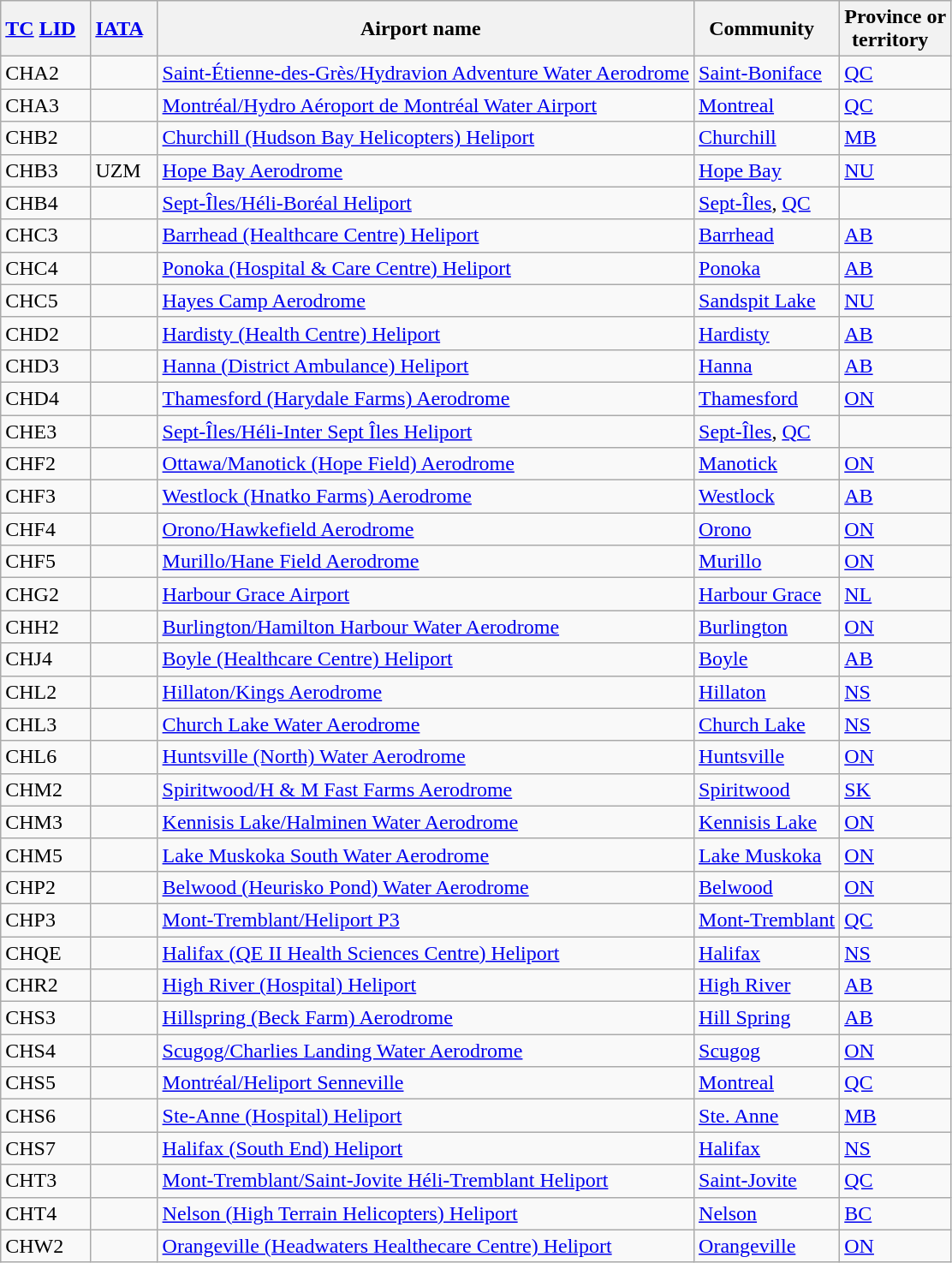<table class="wikitable" style="width:auto;">
<tr>
<th width="*"><a href='#'>TC</a> <a href='#'>LID</a>  </th>
<th width="*"><a href='#'>IATA</a>  </th>
<th width="*">Airport name  </th>
<th width="*">Community  </th>
<th width="*">Province or<br>territory  </th>
</tr>
<tr>
<td>CHA2</td>
<td></td>
<td><a href='#'>Saint-Étienne-des-Grès/Hydravion Adventure Water Aerodrome</a></td>
<td><a href='#'>Saint-Boniface</a></td>
<td><a href='#'>QC</a></td>
</tr>
<tr>
<td>CHA3</td>
<td></td>
<td><a href='#'>Montréal/Hydro Aéroport de Montréal Water Airport</a></td>
<td><a href='#'>Montreal</a></td>
<td><a href='#'>QC</a></td>
</tr>
<tr>
<td>CHB2</td>
<td></td>
<td><a href='#'>Churchill (Hudson Bay Helicopters) Heliport</a></td>
<td><a href='#'>Churchill</a></td>
<td><a href='#'>MB</a></td>
</tr>
<tr>
<td>CHB3</td>
<td>UZM</td>
<td><a href='#'>Hope Bay Aerodrome</a></td>
<td><a href='#'>Hope Bay</a></td>
<td><a href='#'>NU</a></td>
</tr>
<tr>
<td>CHB4</td>
<td></td>
<td><a href='#'>Sept-Îles/Héli-Boréal Heliport</a></td>
<td><a href='#'>Sept-Îles</a>, <a href='#'>QC</a></td>
</tr>
<tr>
<td>CHC3</td>
<td></td>
<td><a href='#'>Barrhead (Healthcare Centre) Heliport</a></td>
<td><a href='#'>Barrhead</a></td>
<td><a href='#'>AB</a></td>
</tr>
<tr>
<td>CHC4</td>
<td></td>
<td><a href='#'>Ponoka (Hospital & Care Centre) Heliport</a></td>
<td><a href='#'>Ponoka</a></td>
<td><a href='#'>AB</a></td>
</tr>
<tr>
<td>CHC5</td>
<td></td>
<td><a href='#'>Hayes Camp Aerodrome</a></td>
<td><a href='#'>Sandspit Lake</a></td>
<td><a href='#'>NU</a></td>
</tr>
<tr>
<td>CHD2</td>
<td></td>
<td><a href='#'>Hardisty (Health Centre) Heliport</a></td>
<td><a href='#'>Hardisty</a></td>
<td><a href='#'>AB</a></td>
</tr>
<tr>
<td>CHD3</td>
<td></td>
<td><a href='#'>Hanna (District Ambulance) Heliport</a></td>
<td><a href='#'>Hanna</a></td>
<td><a href='#'>AB</a></td>
</tr>
<tr>
<td>CHD4</td>
<td></td>
<td><a href='#'>Thamesford (Harydale Farms) Aerodrome</a></td>
<td><a href='#'>Thamesford</a></td>
<td><a href='#'>ON</a></td>
</tr>
<tr>
<td>CHE3</td>
<td></td>
<td><a href='#'>Sept-Îles/Héli-Inter Sept Îles Heliport</a></td>
<td><a href='#'>Sept-Îles</a>, <a href='#'>QC</a></td>
</tr>
<tr>
<td>CHF2</td>
<td></td>
<td><a href='#'>Ottawa/Manotick (Hope Field) Aerodrome</a></td>
<td><a href='#'>Manotick</a></td>
<td><a href='#'>ON</a></td>
</tr>
<tr>
<td>CHF3</td>
<td></td>
<td><a href='#'>Westlock (Hnatko Farms) Aerodrome</a></td>
<td><a href='#'>Westlock</a></td>
<td><a href='#'>AB</a></td>
</tr>
<tr>
<td>CHF4</td>
<td></td>
<td><a href='#'>Orono/Hawkefield Aerodrome</a></td>
<td><a href='#'>Orono</a></td>
<td><a href='#'>ON</a></td>
</tr>
<tr>
<td>CHF5</td>
<td></td>
<td><a href='#'>Murillo/Hane Field Aerodrome</a></td>
<td><a href='#'>Murillo</a></td>
<td><a href='#'>ON</a></td>
</tr>
<tr>
<td>CHG2</td>
<td></td>
<td><a href='#'>Harbour Grace Airport</a></td>
<td><a href='#'>Harbour Grace</a></td>
<td><a href='#'>NL</a></td>
</tr>
<tr>
<td>CHH2</td>
<td></td>
<td><a href='#'>Burlington/Hamilton Harbour Water Aerodrome</a></td>
<td><a href='#'>Burlington</a></td>
<td><a href='#'>ON</a></td>
</tr>
<tr>
<td>CHJ4</td>
<td></td>
<td><a href='#'>Boyle (Healthcare Centre) Heliport</a></td>
<td><a href='#'>Boyle</a></td>
<td><a href='#'>AB</a></td>
</tr>
<tr>
<td>CHL2</td>
<td></td>
<td><a href='#'>Hillaton/Kings Aerodrome</a></td>
<td><a href='#'>Hillaton</a></td>
<td><a href='#'>NS</a></td>
</tr>
<tr>
<td>CHL3</td>
<td></td>
<td><a href='#'>Church Lake Water Aerodrome</a></td>
<td><a href='#'>Church Lake</a></td>
<td><a href='#'>NS</a></td>
</tr>
<tr>
<td>CHL6</td>
<td></td>
<td><a href='#'>Huntsville (North) Water Aerodrome</a></td>
<td><a href='#'>Huntsville</a></td>
<td><a href='#'>ON</a></td>
</tr>
<tr>
<td>CHM2</td>
<td></td>
<td><a href='#'>Spiritwood/H & M Fast Farms Aerodrome</a></td>
<td><a href='#'>Spiritwood</a></td>
<td><a href='#'>SK</a></td>
</tr>
<tr>
<td>CHM3</td>
<td></td>
<td><a href='#'>Kennisis Lake/Halminen Water Aerodrome</a></td>
<td><a href='#'>Kennisis Lake</a></td>
<td><a href='#'>ON</a></td>
</tr>
<tr>
<td>CHM5</td>
<td></td>
<td><a href='#'>Lake Muskoka South Water Aerodrome</a></td>
<td><a href='#'>Lake Muskoka</a></td>
<td><a href='#'>ON</a></td>
</tr>
<tr>
<td>CHP2</td>
<td></td>
<td><a href='#'>Belwood (Heurisko Pond) Water Aerodrome</a></td>
<td><a href='#'>Belwood</a></td>
<td><a href='#'>ON</a></td>
</tr>
<tr>
<td>CHP3</td>
<td></td>
<td><a href='#'>Mont-Tremblant/Heliport P3</a></td>
<td><a href='#'>Mont-Tremblant</a></td>
<td><a href='#'>QC</a></td>
</tr>
<tr>
<td>CHQE</td>
<td></td>
<td><a href='#'>Halifax (QE II Health Sciences Centre) Heliport</a></td>
<td><a href='#'>Halifax</a></td>
<td><a href='#'>NS</a></td>
</tr>
<tr>
<td>CHR2</td>
<td></td>
<td><a href='#'>High River (Hospital) Heliport</a></td>
<td><a href='#'>High River</a></td>
<td><a href='#'>AB</a></td>
</tr>
<tr>
<td>CHS3</td>
<td></td>
<td><a href='#'>Hillspring (Beck Farm) Aerodrome</a></td>
<td><a href='#'>Hill Spring</a></td>
<td><a href='#'>AB</a></td>
</tr>
<tr>
<td>CHS4</td>
<td></td>
<td><a href='#'>Scugog/Charlies Landing Water Aerodrome</a></td>
<td><a href='#'>Scugog</a></td>
<td><a href='#'>ON</a></td>
</tr>
<tr>
<td>CHS5</td>
<td></td>
<td><a href='#'>Montréal/Heliport Senneville</a></td>
<td><a href='#'>Montreal</a></td>
<td><a href='#'>QC</a></td>
</tr>
<tr>
<td>CHS6</td>
<td></td>
<td><a href='#'>Ste-Anne (Hospital) Heliport</a></td>
<td><a href='#'>Ste. Anne</a></td>
<td><a href='#'>MB</a></td>
</tr>
<tr>
<td>CHS7</td>
<td></td>
<td><a href='#'>Halifax (South End) Heliport</a></td>
<td><a href='#'>Halifax</a></td>
<td><a href='#'>NS</a></td>
</tr>
<tr>
<td>CHT3</td>
<td></td>
<td><a href='#'>Mont-Tremblant/Saint-Jovite Héli-Tremblant Heliport</a></td>
<td><a href='#'>Saint-Jovite</a></td>
<td><a href='#'>QC</a></td>
</tr>
<tr>
<td>CHT4</td>
<td></td>
<td><a href='#'>Nelson (High Terrain Helicopters) Heliport</a></td>
<td><a href='#'>Nelson</a></td>
<td><a href='#'>BC</a></td>
</tr>
<tr>
<td>CHW2</td>
<td></td>
<td><a href='#'>Orangeville (Headwaters Healthecare Centre) Heliport</a></td>
<td><a href='#'>Orangeville</a></td>
<td><a href='#'>ON</a></td>
</tr>
</table>
